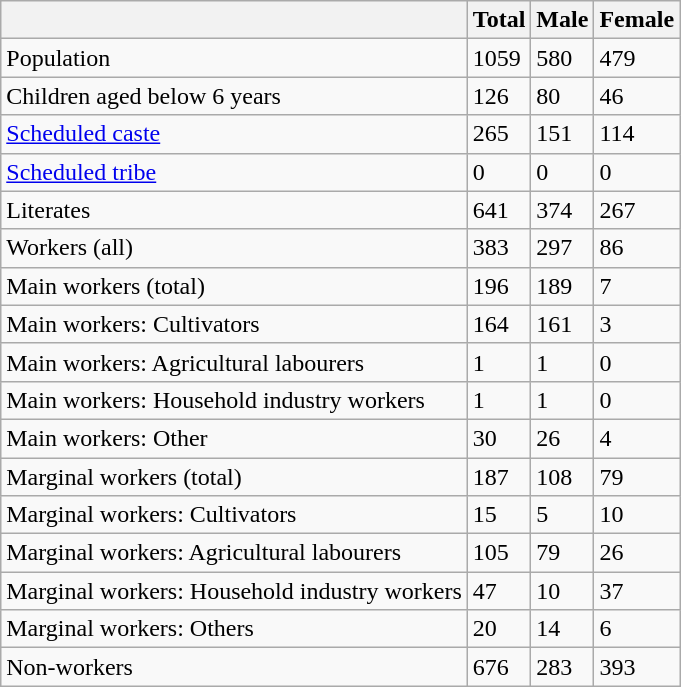<table class="wikitable sortable">
<tr>
<th></th>
<th>Total</th>
<th>Male</th>
<th>Female</th>
</tr>
<tr>
<td>Population</td>
<td>1059</td>
<td>580</td>
<td>479</td>
</tr>
<tr>
<td>Children aged below 6 years</td>
<td>126</td>
<td>80</td>
<td>46</td>
</tr>
<tr>
<td><a href='#'>Scheduled caste</a></td>
<td>265</td>
<td>151</td>
<td>114</td>
</tr>
<tr>
<td><a href='#'>Scheduled tribe</a></td>
<td>0</td>
<td>0</td>
<td>0</td>
</tr>
<tr>
<td>Literates</td>
<td>641</td>
<td>374</td>
<td>267</td>
</tr>
<tr>
<td>Workers (all)</td>
<td>383</td>
<td>297</td>
<td>86</td>
</tr>
<tr>
<td>Main workers (total)</td>
<td>196</td>
<td>189</td>
<td>7</td>
</tr>
<tr>
<td>Main workers: Cultivators</td>
<td>164</td>
<td>161</td>
<td>3</td>
</tr>
<tr>
<td>Main workers: Agricultural labourers</td>
<td>1</td>
<td>1</td>
<td>0</td>
</tr>
<tr>
<td>Main workers: Household industry workers</td>
<td>1</td>
<td>1</td>
<td>0</td>
</tr>
<tr>
<td>Main workers: Other</td>
<td>30</td>
<td>26</td>
<td>4</td>
</tr>
<tr>
<td>Marginal workers (total)</td>
<td>187</td>
<td>108</td>
<td>79</td>
</tr>
<tr>
<td>Marginal workers: Cultivators</td>
<td>15</td>
<td>5</td>
<td>10</td>
</tr>
<tr>
<td>Marginal workers: Agricultural labourers</td>
<td>105</td>
<td>79</td>
<td>26</td>
</tr>
<tr>
<td>Marginal workers: Household industry workers</td>
<td>47</td>
<td>10</td>
<td>37</td>
</tr>
<tr>
<td>Marginal workers: Others</td>
<td>20</td>
<td>14</td>
<td>6</td>
</tr>
<tr>
<td>Non-workers</td>
<td>676</td>
<td>283</td>
<td>393</td>
</tr>
</table>
